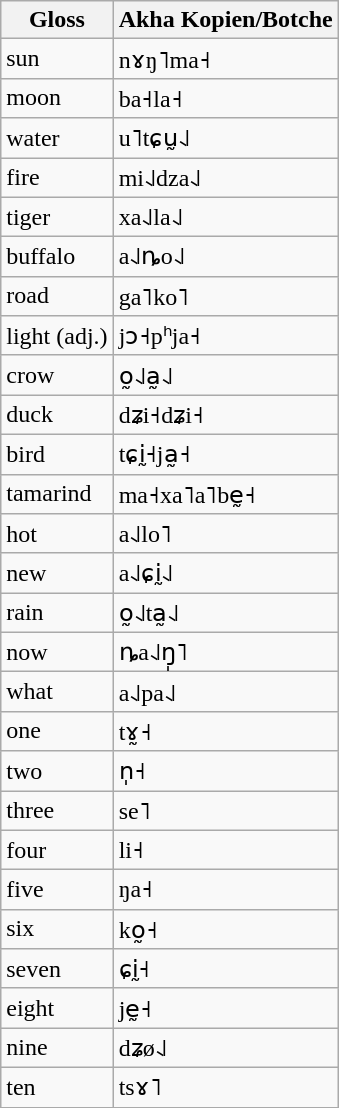<table class="wikitable">
<tr>
<th>Gloss</th>
<th>Akha Kopien/Botche</th>
</tr>
<tr>
<td>sun</td>
<td>nɤŋ˥ma˧</td>
</tr>
<tr>
<td>moon</td>
<td>ba˧la˧</td>
</tr>
<tr>
<td>water</td>
<td>u˥tɕṵ˨˩</td>
</tr>
<tr>
<td>fire</td>
<td>mi˨˩dza˨˩</td>
</tr>
<tr>
<td>tiger</td>
<td>xa˨˩la˨˩</td>
</tr>
<tr>
<td>buffalo</td>
<td>a˨˩ȵo˨˩</td>
</tr>
<tr>
<td>road</td>
<td>ga˥ko˥</td>
</tr>
<tr>
<td>light (adj.)</td>
<td>jɔ˧pʰja˧</td>
</tr>
<tr>
<td>crow</td>
<td>o̰˨˩a̰˨˩</td>
</tr>
<tr>
<td>duck</td>
<td>dʑi˧dʑi˧</td>
</tr>
<tr>
<td>bird</td>
<td>tɕḭ˧ja̰˧</td>
</tr>
<tr>
<td>tamarind</td>
<td>ma˧xa˥a˥bḛ˧</td>
</tr>
<tr>
<td>hot</td>
<td>a˨˩lo˥</td>
</tr>
<tr>
<td>new</td>
<td>a˨˩ɕḭ˨˩</td>
</tr>
<tr>
<td>rain</td>
<td>o̰˨˩ta̰˨˩</td>
</tr>
<tr>
<td>now</td>
<td>ȵa˨˩ŋ̩˥</td>
</tr>
<tr>
<td>what</td>
<td>a˨˩pa˨˩</td>
</tr>
<tr>
<td>one</td>
<td>tɤ̰˧</td>
</tr>
<tr>
<td>two</td>
<td>n̩˧</td>
</tr>
<tr>
<td>three</td>
<td>se˥</td>
</tr>
<tr>
<td>four</td>
<td>li˧</td>
</tr>
<tr>
<td>five</td>
<td>ŋa˧</td>
</tr>
<tr>
<td>six</td>
<td>ko̰˧</td>
</tr>
<tr>
<td>seven</td>
<td>ɕḭ˧</td>
</tr>
<tr>
<td>eight</td>
<td>jḛ˧</td>
</tr>
<tr>
<td>nine</td>
<td>dʑø˨˩</td>
</tr>
<tr>
<td>ten</td>
<td>tsɤ˥</td>
</tr>
</table>
